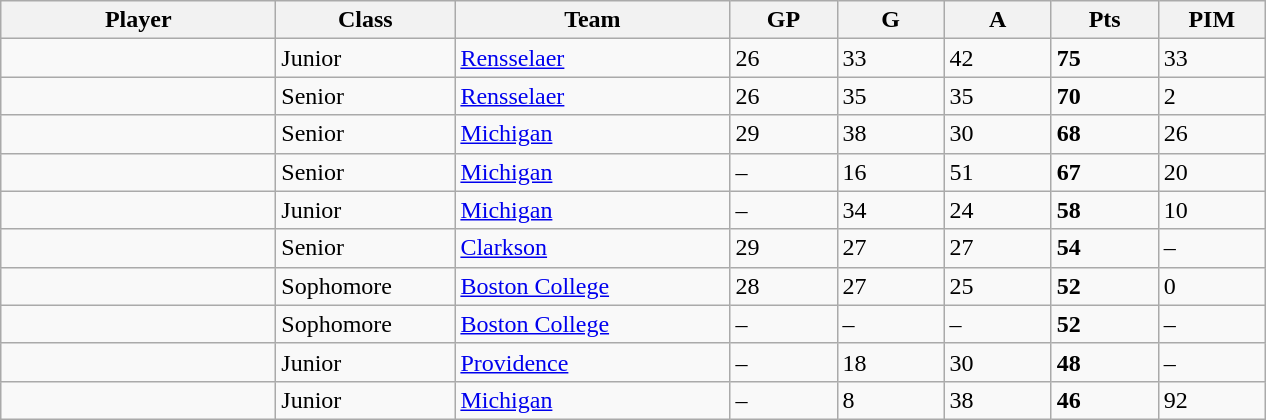<table class="wikitable sortable">
<tr>
<th style="width: 11em;">Player</th>
<th style="width: 7em;">Class</th>
<th style="width: 11em;">Team</th>
<th style="width: 4em;">GP</th>
<th style="width: 4em;">G</th>
<th style="width: 4em;">A</th>
<th style="width: 4em;">Pts</th>
<th style="width: 4em;">PIM</th>
</tr>
<tr>
<td></td>
<td>Junior</td>
<td><a href='#'>Rensselaer</a></td>
<td>26</td>
<td>33</td>
<td>42</td>
<td><strong>75</strong></td>
<td>33</td>
</tr>
<tr>
<td></td>
<td>Senior</td>
<td><a href='#'>Rensselaer</a></td>
<td>26</td>
<td>35</td>
<td>35</td>
<td><strong>70</strong></td>
<td>2</td>
</tr>
<tr>
<td></td>
<td>Senior</td>
<td><a href='#'>Michigan</a></td>
<td>29</td>
<td>38</td>
<td>30</td>
<td><strong>68</strong></td>
<td>26</td>
</tr>
<tr>
<td></td>
<td>Senior</td>
<td><a href='#'>Michigan</a></td>
<td>–</td>
<td>16</td>
<td>51</td>
<td><strong>67</strong></td>
<td>20</td>
</tr>
<tr>
<td></td>
<td>Junior</td>
<td><a href='#'>Michigan</a></td>
<td>–</td>
<td>34</td>
<td>24</td>
<td><strong>58</strong></td>
<td>10</td>
</tr>
<tr>
<td></td>
<td>Senior</td>
<td><a href='#'>Clarkson</a></td>
<td>29</td>
<td>27</td>
<td>27</td>
<td><strong>54</strong></td>
<td>–</td>
</tr>
<tr>
<td></td>
<td>Sophomore</td>
<td><a href='#'>Boston College</a></td>
<td>28</td>
<td>27</td>
<td>25</td>
<td><strong>52</strong></td>
<td>0</td>
</tr>
<tr>
<td></td>
<td>Sophomore</td>
<td><a href='#'>Boston College</a></td>
<td>–</td>
<td>–</td>
<td>–</td>
<td><strong>52</strong></td>
<td>–</td>
</tr>
<tr>
<td></td>
<td>Junior</td>
<td><a href='#'>Providence</a></td>
<td>–</td>
<td>18</td>
<td>30</td>
<td><strong>48</strong></td>
<td>–</td>
</tr>
<tr>
<td></td>
<td>Junior</td>
<td><a href='#'>Michigan</a></td>
<td>–</td>
<td>8</td>
<td>38</td>
<td><strong>46</strong></td>
<td>92</td>
</tr>
</table>
